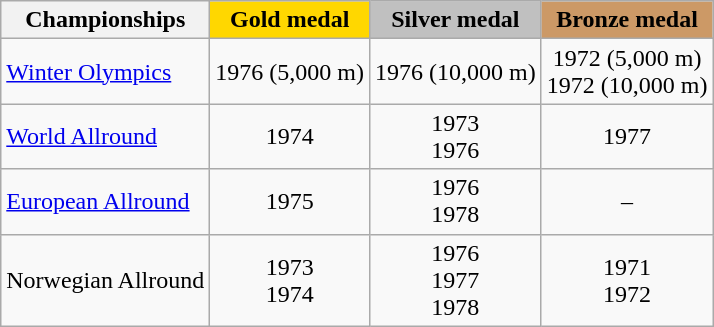<table class="wikitable">
<tr>
<th>Championships</th>
<td align=center bgcolor=gold><strong>Gold medal</strong></td>
<td align=center bgcolor=silver><strong>Silver medal</strong></td>
<td align=center bgcolor=cc9966><strong>Bronze medal</strong></td>
</tr>
<tr align="center">
<td align="left"><a href='#'>Winter Olympics</a></td>
<td>1976 (5,000 m)</td>
<td>1976 (10,000 m)</td>
<td>1972 (5,000 m) <br> 1972 (10,000 m)</td>
</tr>
<tr align="center">
<td align="left"><a href='#'>World Allround</a></td>
<td>1974</td>
<td>1973 <br> 1976</td>
<td>1977</td>
</tr>
<tr align="center">
<td align="left"><a href='#'>European Allround</a></td>
<td>1975</td>
<td>1976 <br> 1978</td>
<td>–</td>
</tr>
<tr align="center">
<td align="left">Norwegian Allround</td>
<td>1973 <br> 1974</td>
<td>1976 <br> 1977 <br> 1978</td>
<td>1971 <br> 1972</td>
</tr>
</table>
